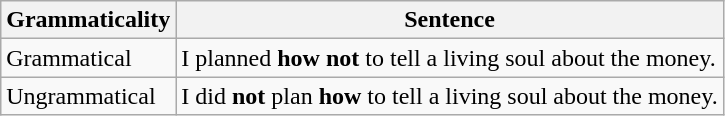<table class="wikitable">
<tr>
<th>Grammaticality</th>
<th>Sentence</th>
</tr>
<tr>
<td>Grammatical</td>
<td>I planned <strong>how not</strong> to tell a living soul about the money.</td>
</tr>
<tr>
<td>Ungrammatical</td>
<td>I did <strong>not</strong> plan <strong>how</strong> to tell a living soul about the money.</td>
</tr>
</table>
